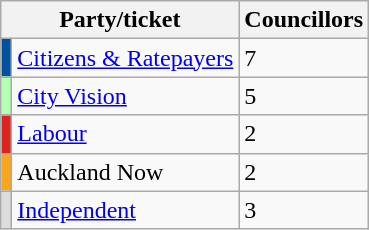<table class="wikitable">
<tr>
<th colspan=2>Party/ticket</th>
<th>Councillors</th>
</tr>
<tr>
<td style="background:#00529F"></td>
<td><a href='#'>Citizens & Ratepayers</a></td>
<td>7</td>
</tr>
<tr>
<td style="background:#B3FFB3"></td>
<td><a href='#'>City Vision</a></td>
<td>5</td>
</tr>
<tr>
<td style="background:#DC241f"></td>
<td><a href='#'>Labour</a></td>
<td>2</td>
</tr>
<tr>
<td style="background:#FAA61A"></td>
<td>Auckland Now</td>
<td>2</td>
</tr>
<tr>
<td style="background:#DDDDDD"></td>
<td><a href='#'>Independent</a></td>
<td>3</td>
</tr>
</table>
